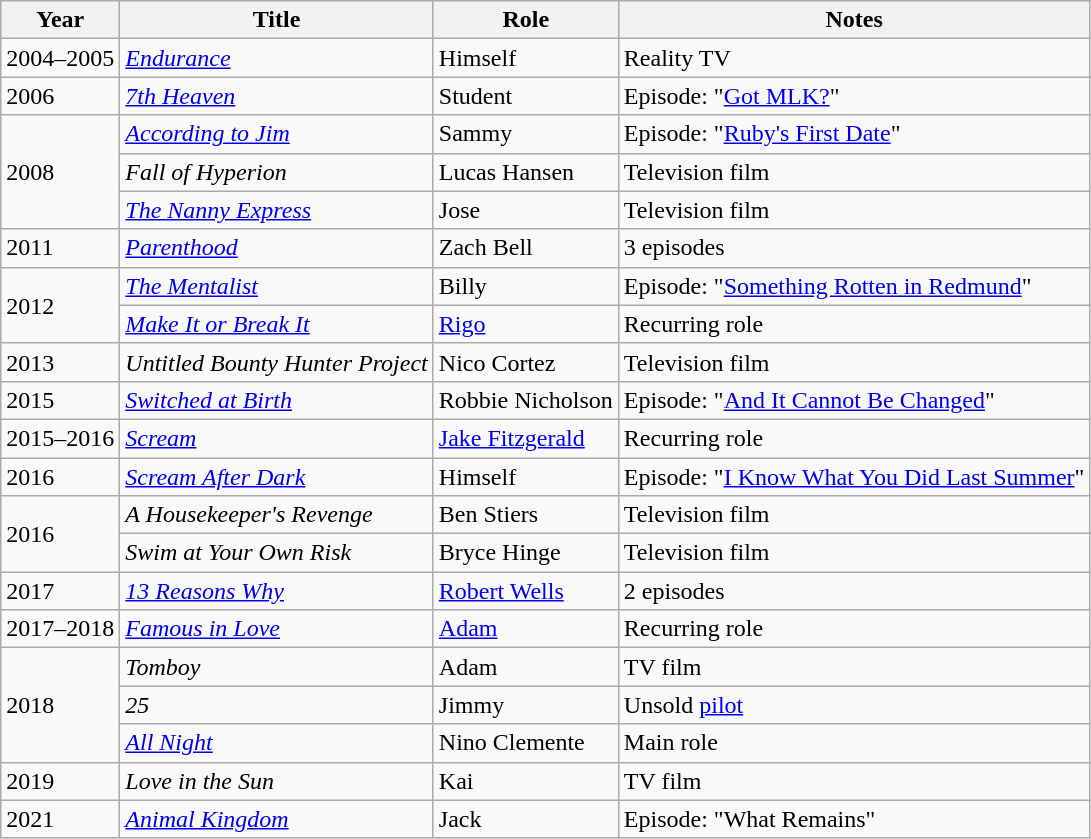<table class="wikitable">
<tr>
<th>Year</th>
<th>Title</th>
<th>Role</th>
<th>Notes</th>
</tr>
<tr>
<td>2004–2005</td>
<td><em><a href='#'>Endurance</a></em></td>
<td>Himself</td>
<td>Reality TV</td>
</tr>
<tr>
<td>2006</td>
<td><em><a href='#'>7th Heaven</a></em></td>
<td>Student</td>
<td>Episode: "<a href='#'>Got MLK?</a>"</td>
</tr>
<tr>
<td rowspan="3">2008</td>
<td><em><a href='#'>According to Jim</a></em></td>
<td>Sammy</td>
<td>Episode: "<a href='#'>Ruby's First Date</a>"</td>
</tr>
<tr>
<td><em>Fall of Hyperion</em></td>
<td>Lucas Hansen</td>
<td>Television film</td>
</tr>
<tr>
<td><em><a href='#'>The Nanny Express</a></em></td>
<td>Jose</td>
<td>Television film</td>
</tr>
<tr>
<td>2011</td>
<td><em><a href='#'>Parenthood</a></em></td>
<td>Zach Bell</td>
<td>3 episodes</td>
</tr>
<tr>
<td rowspan="2">2012</td>
<td><em><a href='#'>The Mentalist</a></em></td>
<td>Billy</td>
<td>Episode: "<a href='#'>Something Rotten in Redmund</a>"</td>
</tr>
<tr>
<td><em><a href='#'>Make It or Break It</a></em></td>
<td><a href='#'>Rigo</a></td>
<td>Recurring role</td>
</tr>
<tr>
<td>2013</td>
<td><em>Untitled Bounty Hunter Project</em></td>
<td>Nico Cortez</td>
<td>Television film</td>
</tr>
<tr>
<td>2015</td>
<td><em><a href='#'>Switched at Birth</a></em></td>
<td>Robbie Nicholson</td>
<td>Episode: "<a href='#'>And It Cannot Be Changed</a>"</td>
</tr>
<tr>
<td>2015–2016</td>
<td><em><a href='#'>Scream</a></em></td>
<td><a href='#'>Jake Fitzgerald</a></td>
<td>Recurring role</td>
</tr>
<tr>
<td>2016</td>
<td><em><a href='#'>Scream After Dark</a></em></td>
<td>Himself</td>
<td>Episode: "<a href='#'>I Know What You Did Last Summer</a>"</td>
</tr>
<tr>
<td rowspan="2">2016</td>
<td><em>A Housekeeper's Revenge</em></td>
<td>Ben Stiers</td>
<td>Television film</td>
</tr>
<tr>
<td><em>Swim at Your Own Risk</em></td>
<td>Bryce Hinge</td>
<td>Television film</td>
</tr>
<tr>
<td>2017</td>
<td><em><a href='#'>13 Reasons Why</a></em></td>
<td><a href='#'>Robert Wells</a></td>
<td>2 episodes</td>
</tr>
<tr>
<td>2017–2018</td>
<td><em><a href='#'>Famous in Love</a></em></td>
<td><a href='#'>Adam</a></td>
<td>Recurring role</td>
</tr>
<tr>
<td rowspan="3">2018</td>
<td><em>Tomboy</em></td>
<td>Adam</td>
<td>TV film</td>
</tr>
<tr>
<td><em>25</em></td>
<td>Jimmy</td>
<td>Unsold <a href='#'>pilot</a></td>
</tr>
<tr>
<td><em><a href='#'>All Night</a></em></td>
<td>Nino Clemente</td>
<td>Main role</td>
</tr>
<tr>
<td>2019</td>
<td><em>Love in the Sun</em></td>
<td>Kai</td>
<td>TV film</td>
</tr>
<tr>
<td>2021</td>
<td><em><a href='#'>Animal Kingdom</a></em></td>
<td>Jack</td>
<td>Episode: "What Remains"</td>
</tr>
</table>
